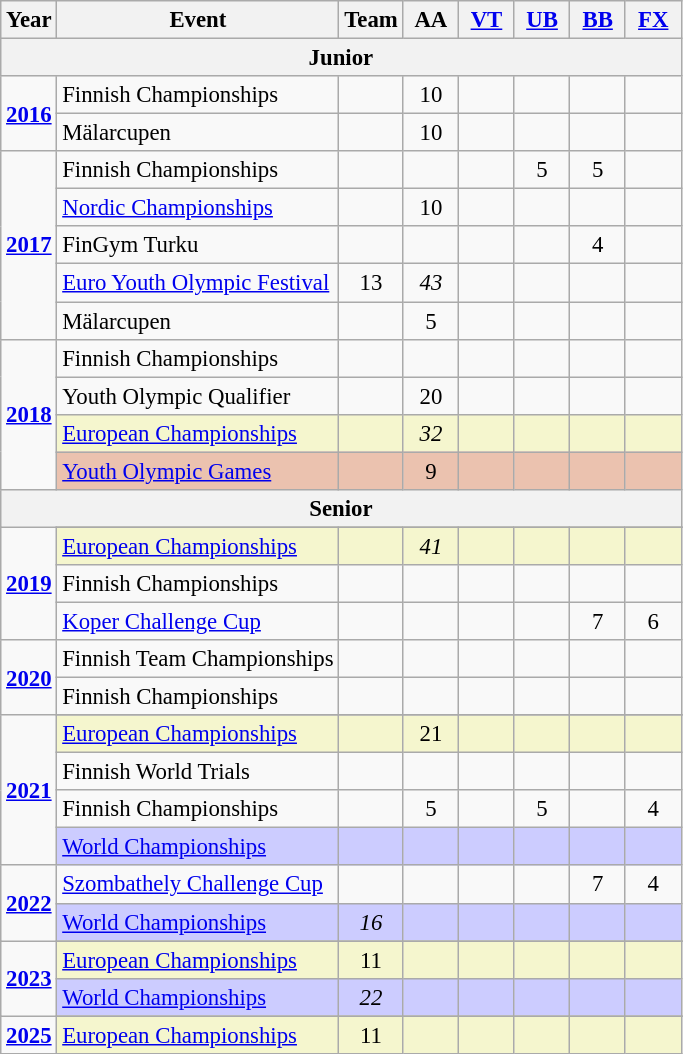<table class="wikitable" style="text-align:center; font-size:95%;">
<tr>
<th align="center">Year</th>
<th align="center">Event</th>
<th style="width:30px;">Team</th>
<th style="width:30px;">AA</th>
<th style="width:30px;"><a href='#'>VT</a></th>
<th style="width:30px;"><a href='#'>UB</a></th>
<th style="width:30px;"><a href='#'>BB</a></th>
<th style="width:30px;"><a href='#'>FX</a></th>
</tr>
<tr>
<th colspan="8"><strong>Junior</strong></th>
</tr>
<tr>
<td rowspan="2"><strong><a href='#'>2016</a></strong></td>
<td align=left>Finnish Championships</td>
<td></td>
<td>10</td>
<td></td>
<td></td>
<td></td>
<td></td>
</tr>
<tr>
<td align=left>Mälarcupen</td>
<td></td>
<td>10</td>
<td></td>
<td></td>
<td></td>
<td></td>
</tr>
<tr>
<td rowspan="5"><strong><a href='#'>2017</a></strong></td>
<td align=left>Finnish Championships</td>
<td></td>
<td></td>
<td></td>
<td>5</td>
<td>5</td>
<td></td>
</tr>
<tr>
<td align=left><a href='#'>Nordic Championships</a></td>
<td></td>
<td>10</td>
<td></td>
<td></td>
<td></td>
<td></td>
</tr>
<tr>
<td align=left>FinGym Turku</td>
<td></td>
<td></td>
<td></td>
<td></td>
<td>4</td>
<td></td>
</tr>
<tr>
<td align=left><a href='#'>Euro Youth Olympic Festival</a></td>
<td>13</td>
<td><em>43</em></td>
<td></td>
<td></td>
<td></td>
<td></td>
</tr>
<tr>
<td align=left>Mälarcupen</td>
<td></td>
<td>5</td>
<td></td>
<td></td>
<td></td>
<td></td>
</tr>
<tr>
<td rowspan="4"><strong><a href='#'>2018</a></strong></td>
<td align=left>Finnish Championships</td>
<td></td>
<td></td>
<td></td>
<td></td>
<td></td>
<td></td>
</tr>
<tr>
<td align=left>Youth Olympic Qualifier</td>
<td></td>
<td>20</td>
<td></td>
<td></td>
<td></td>
<td></td>
</tr>
<tr bgcolor=#F5F6CE>
<td align=left><a href='#'>European Championships</a></td>
<td></td>
<td><em>32</em></td>
<td></td>
<td></td>
<td></td>
<td></td>
</tr>
<tr bgcolor=#EBC2AF>
<td align=left><a href='#'>Youth Olympic Games</a></td>
<td></td>
<td>9</td>
<td></td>
<td></td>
<td></td>
<td></td>
</tr>
<tr>
<th colspan="8"><strong>Senior</strong></th>
</tr>
<tr>
<td rowspan="4"><strong><a href='#'>2019</a></strong></td>
</tr>
<tr bgcolor=#F5F6CE>
<td align=left><a href='#'>European Championships</a></td>
<td></td>
<td><em>41</em></td>
<td></td>
<td></td>
<td></td>
<td></td>
</tr>
<tr>
<td align=left>Finnish Championships</td>
<td></td>
<td></td>
<td></td>
<td></td>
<td></td>
<td></td>
</tr>
<tr>
<td align=left><a href='#'>Koper Challenge Cup</a></td>
<td></td>
<td></td>
<td></td>
<td></td>
<td>7</td>
<td>6</td>
</tr>
<tr>
<td rowspan="2"><strong><a href='#'>2020</a></strong></td>
<td>Finnish Team Championships</td>
<td></td>
<td></td>
<td></td>
<td></td>
<td></td>
<td></td>
</tr>
<tr>
<td align=left>Finnish Championships</td>
<td></td>
<td></td>
<td></td>
<td></td>
<td></td>
<td></td>
</tr>
<tr>
<td rowspan="5"><strong><a href='#'>2021</a></strong></td>
</tr>
<tr bgcolor=#F5F6CE>
<td align=left><a href='#'>European Championships</a></td>
<td></td>
<td>21</td>
<td></td>
<td></td>
<td></td>
<td></td>
</tr>
<tr>
<td align=left>Finnish World Trials</td>
<td></td>
<td></td>
<td></td>
<td></td>
<td></td>
<td></td>
</tr>
<tr>
<td align=left>Finnish Championships</td>
<td></td>
<td>5</td>
<td></td>
<td>5</td>
<td></td>
<td>4</td>
</tr>
<tr bgcolor=#CCCCFF>
<td align=left><a href='#'>World Championships</a></td>
<td></td>
<td></td>
<td></td>
<td></td>
<td></td>
<td></td>
</tr>
<tr>
<td rowspan="2"><strong><a href='#'>2022</a></strong></td>
<td align=left><a href='#'>Szombathely Challenge Cup</a></td>
<td></td>
<td></td>
<td></td>
<td></td>
<td>7</td>
<td>4</td>
</tr>
<tr bgcolor=#CCCCFF>
<td align=left><a href='#'>World Championships</a></td>
<td><em>16</em></td>
<td></td>
<td></td>
<td></td>
<td></td>
<td></td>
</tr>
<tr>
<td rowspan="3"><strong><a href='#'>2023</a></strong></td>
</tr>
<tr bgcolor=#F5F6CE>
<td align=left><a href='#'>European Championships</a></td>
<td>11</td>
<td></td>
<td></td>
<td></td>
<td></td>
<td></td>
</tr>
<tr bgcolor=#CCCCFF>
<td align=left><a href='#'>World Championships</a></td>
<td><em>22</em></td>
<td></td>
<td></td>
<td></td>
<td></td>
<td></td>
</tr>
<tr>
<td rowspan="2"><strong><a href='#'>2025</a></strong></td>
</tr>
<tr bgcolor=#F5F6CE>
<td align=left><a href='#'>European Championships</a></td>
<td>11</td>
<td></td>
<td></td>
<td></td>
<td></td>
<td></td>
</tr>
</table>
